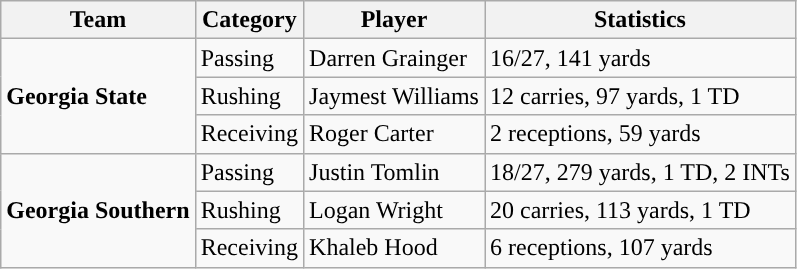<table class="wikitable" style="float: left;">
<tr>
<th>Team</th>
<th>Category</th>
<th>Player</th>
<th>Statistics</th>
</tr>
<tr>
<td rowspan=3><strong>Georgia State</strong></td>
<td>Passing</td>
<td>Darren Grainger</td>
<td>16/27, 141 yards</td>
</tr>
<tr>
<td>Rushing</td>
<td>Jaymest Williams</td>
<td>12 carries, 97 yards, 1 TD</td>
</tr>
<tr>
<td>Receiving</td>
<td>Roger Carter</td>
<td>2 receptions, 59 yards</td>
</tr>
<tr>
<td rowspan=3><strong>Georgia Southern</strong></td>
<td>Passing</td>
<td>Justin Tomlin</td>
<td>18/27, 279 yards, 1 TD, 2 INTs</td>
</tr>
<tr>
<td>Rushing</td>
<td>Logan Wright</td>
<td>20 carries, 113 yards, 1 TD</td>
</tr>
<tr>
<td>Receiving</td>
<td>Khaleb Hood</td>
<td>6 receptions, 107 yards</td>
</tr>
</table>
